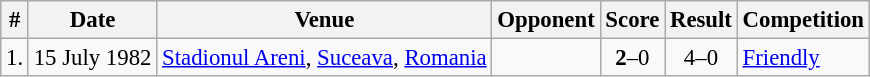<table class="wikitable" style="font-size: 95%;">
<tr>
<th>#</th>
<th>Date</th>
<th>Venue</th>
<th>Opponent</th>
<th>Score</th>
<th>Result</th>
<th>Competition</th>
</tr>
<tr>
<td>1.</td>
<td>15 July 1982</td>
<td><a href='#'>Stadionul Areni</a>, <a href='#'>Suceava</a>, <a href='#'>Romania</a></td>
<td></td>
<td align="center"><strong>2</strong>–0</td>
<td align="center">4–0</td>
<td><a href='#'>Friendly</a></td>
</tr>
</table>
